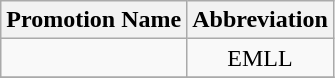<table class="wikitable">
<tr>
<th>Promotion Name</th>
<th>Abbreviation</th>
</tr>
<tr>
<td></td>
<td align=center>EMLL</td>
</tr>
<tr>
</tr>
</table>
